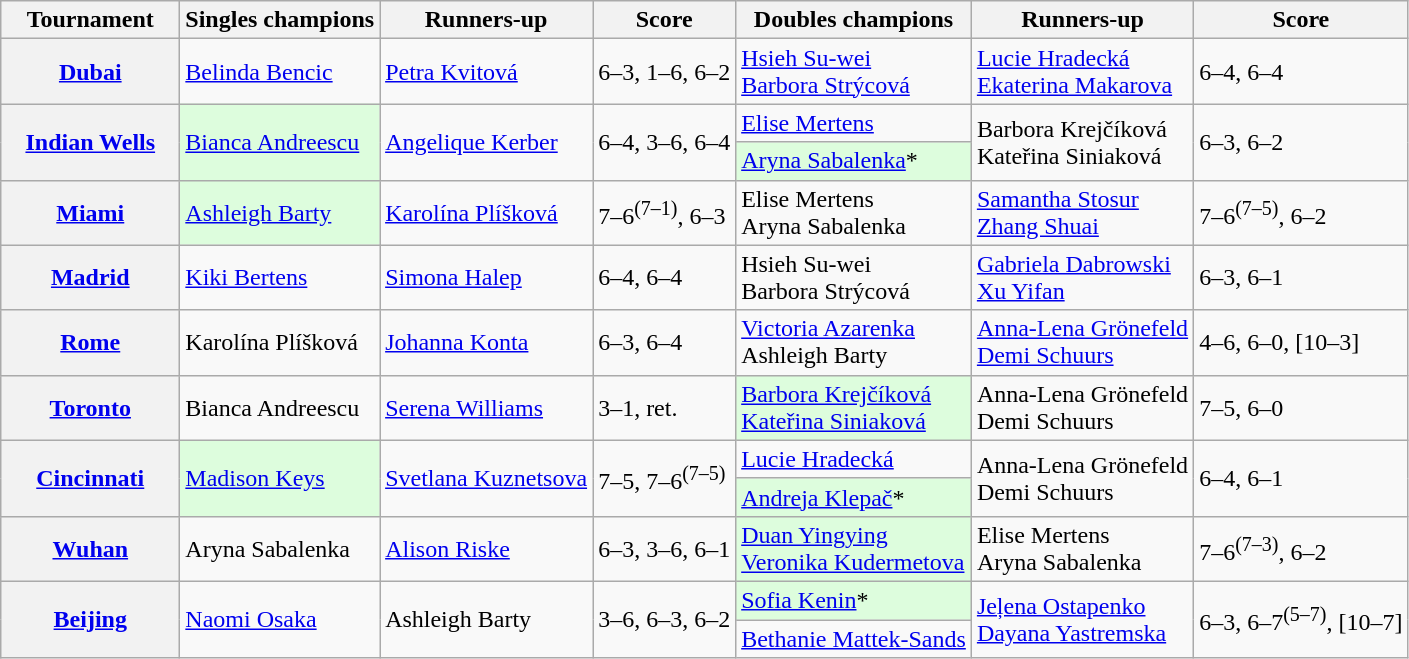<table class="wikitable plainrowheaders">
<tr>
<th scope="col" style="min-width:7em">Tournament</th>
<th scope="col">Singles champions</th>
<th scope="col">Runners-up</th>
<th scope="col">Score</th>
<th scope="col">Doubles champions</th>
<th scope="col">Runners-up</th>
<th scope="col">Score</th>
</tr>
<tr>
<th scope="row"><strong><a href='#'>Dubai</a></strong><br></th>
<td> <a href='#'>Belinda Bencic</a></td>
<td> <a href='#'>Petra Kvitová</a></td>
<td>6–3, 1–6, 6–2</td>
<td> <a href='#'>Hsieh Su-wei</a> <br>  <a href='#'>Barbora Strýcová</a></td>
<td> <a href='#'>Lucie Hradecká</a> <br>  <a href='#'>Ekaterina Makarova</a></td>
<td>6–4, 6–4</td>
</tr>
<tr>
<th scope="row" rowspan=2><strong><a href='#'>Indian Wells</a></strong><br></th>
<td rowspan="2" style="background:#ddfddd"> <a href='#'>Bianca Andreescu</a></td>
<td rowspan="2"> <a href='#'>Angelique Kerber</a></td>
<td rowspan="2">6–4, 3–6, 6–4</td>
<td> <a href='#'>Elise Mertens</a></td>
<td rowspan="2"> Barbora Krejčíková <br>  Kateřina Siniaková</td>
<td rowspan="2">6–3, 6–2</td>
</tr>
<tr>
<td style="background:#ddfddd"> <a href='#'>Aryna Sabalenka</a>*</td>
</tr>
<tr>
<th scope="row"><strong><a href='#'>Miami</a></strong><br></th>
<td style="background:#ddfddd"> <a href='#'>Ashleigh Barty</a></td>
<td> <a href='#'>Karolína Plíšková</a></td>
<td>7–6<sup>(7–1)</sup>, 6–3</td>
<td> Elise Mertens <br>  Aryna Sabalenka</td>
<td> <a href='#'>Samantha Stosur</a> <br>  <a href='#'>Zhang Shuai</a></td>
<td>7–6<sup>(7–5)</sup>, 6–2</td>
</tr>
<tr>
<th scope="row"><strong><a href='#'>Madrid</a></strong><br></th>
<td> <a href='#'>Kiki Bertens</a></td>
<td> <a href='#'>Simona Halep</a></td>
<td>6–4, 6–4</td>
<td> Hsieh Su-wei <br>  Barbora Strýcová</td>
<td> <a href='#'>Gabriela Dabrowski</a> <br>  <a href='#'>Xu Yifan</a></td>
<td>6–3, 6–1</td>
</tr>
<tr>
<th scope="row"><strong><a href='#'>Rome</a></strong><br></th>
<td> Karolína Plíšková</td>
<td> <a href='#'>Johanna Konta</a></td>
<td>6–3, 6–4</td>
<td> <a href='#'>Victoria Azarenka</a> <br>  Ashleigh Barty</td>
<td> <a href='#'>Anna-Lena Grönefeld</a> <br>  <a href='#'>Demi Schuurs</a></td>
<td>4–6, 6–0, [10–3]</td>
</tr>
<tr>
<th scope="row"><strong><a href='#'>Toronto</a></strong><br></th>
<td> Bianca Andreescu</td>
<td> <a href='#'>Serena Williams</a></td>
<td>3–1, ret.</td>
<td style="background:#ddfddd"> <a href='#'>Barbora Krejčíková</a> <br>  <a href='#'>Kateřina Siniaková</a></td>
<td> Anna-Lena Grönefeld <br>  Demi Schuurs</td>
<td>7–5, 6–0</td>
</tr>
<tr>
<th scope="row" rowspan=2><strong><a href='#'>Cincinnati</a></strong><br></th>
<td rowspan="2" style="background:#ddfddd"> <a href='#'>Madison Keys</a></td>
<td rowspan="2"> <a href='#'>Svetlana Kuznetsova</a></td>
<td rowspan="2">7–5, 7–6<sup>(7–5)</sup></td>
<td> <a href='#'>Lucie Hradecká</a></td>
<td rowspan="2"> Anna-Lena Grönefeld <br>  Demi Schuurs</td>
<td rowspan="2">6–4, 6–1</td>
</tr>
<tr>
<td style="background:#ddfddd"> <a href='#'>Andreja Klepač</a>*</td>
</tr>
<tr>
<th scope="row"><strong><a href='#'>Wuhan</a></strong><br></th>
<td> Aryna Sabalenka</td>
<td> <a href='#'>Alison Riske</a></td>
<td>6–3, 3–6, 6–1</td>
<td style="background:#ddfddd"> <a href='#'>Duan Yingying</a> <br>  <a href='#'>Veronika Kudermetova</a></td>
<td> Elise Mertens <br>  Aryna Sabalenka</td>
<td>7–6<sup>(7–3)</sup>, 6–2</td>
</tr>
<tr>
<th scope="row" rowspan=2><strong><a href='#'>Beijing</a></strong><br></th>
<td rowspan="2"> <a href='#'>Naomi Osaka</a></td>
<td rowspan="2"> Ashleigh Barty</td>
<td rowspan="2">3–6, 6–3, 6–2</td>
<td style="background:#ddfddd"> <a href='#'>Sofia Kenin</a>*</td>
<td rowspan="2"> <a href='#'>Jeļena Ostapenko</a> <br>  <a href='#'>Dayana Yastremska</a></td>
<td rowspan="2">6–3, 6–7<sup>(5–7)</sup>, [10–7]</td>
</tr>
<tr>
<td> <a href='#'>Bethanie Mattek-Sands</a></td>
</tr>
</table>
